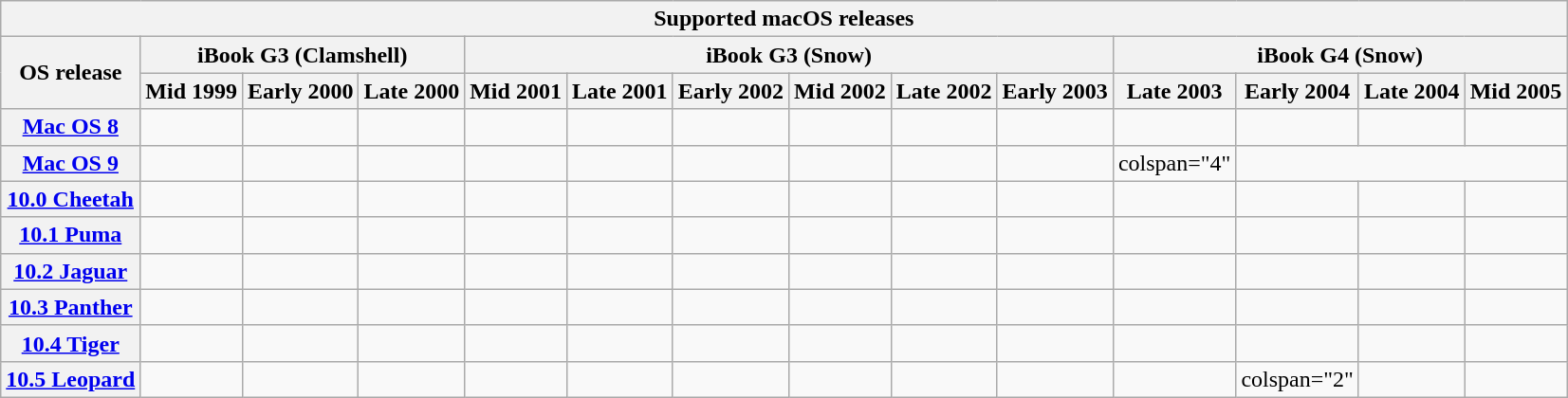<table class="wikitable mw-collapsible style="font-size: 90%;>
<tr>
<th colspan="14" style="text-align:center;">Supported macOS releases</th>
</tr>
<tr>
<th rowspan=2>OS release</th>
<th colspan="3">iBook G3 (Clamshell)</th>
<th colspan="6">iBook G3 (Snow)</th>
<th colspan="4">iBook G4 (Snow)</th>
</tr>
<tr>
<th colspan=1>Mid 1999</th>
<th colspan=1>Early 2000</th>
<th colspan=1>Late 2000</th>
<th colspan="1">Mid 2001</th>
<th colspan="1">Late 2001</th>
<th colspan="1">Early 2002</th>
<th>Mid 2002</th>
<th>Late 2002</th>
<th>Early 2003</th>
<th>Late 2003</th>
<th>Early 2004</th>
<th>Late 2004</th>
<th>Mid 2005</th>
</tr>
<tr>
<th><a href='#'>Mac OS 8</a></th>
<td></td>
<td></td>
<td></td>
<td></td>
<td></td>
<td></td>
<td></td>
<td></td>
<td></td>
<td></td>
<td></td>
<td></td>
<td></td>
</tr>
<tr>
<th><a href='#'>Mac OS 9</a></th>
<td></td>
<td></td>
<td></td>
<td></td>
<td></td>
<td></td>
<td></td>
<td></td>
<td></td>
<td>colspan="4"</td>
</tr>
<tr>
<th><a href='#'>10.0 Cheetah</a></th>
<td></td>
<td></td>
<td></td>
<td></td>
<td></td>
<td></td>
<td></td>
<td></td>
<td></td>
<td></td>
<td></td>
<td></td>
<td></td>
</tr>
<tr>
<th><a href='#'>10.1 Puma</a></th>
<td></td>
<td></td>
<td></td>
<td></td>
<td></td>
<td></td>
<td></td>
<td></td>
<td></td>
<td></td>
<td></td>
<td></td>
<td></td>
</tr>
<tr>
<th><a href='#'>10.2 Jaguar</a></th>
<td></td>
<td></td>
<td></td>
<td></td>
<td></td>
<td></td>
<td></td>
<td></td>
<td></td>
<td></td>
<td></td>
<td></td>
<td></td>
</tr>
<tr>
<th><a href='#'>10.3 Panther</a></th>
<td></td>
<td></td>
<td></td>
<td></td>
<td></td>
<td></td>
<td></td>
<td></td>
<td></td>
<td></td>
<td></td>
<td></td>
<td></td>
</tr>
<tr>
<th><a href='#'>10.4 Tiger</a></th>
<td></td>
<td></td>
<td></td>
<td></td>
<td></td>
<td></td>
<td></td>
<td></td>
<td></td>
<td></td>
<td></td>
<td></td>
<td></td>
</tr>
<tr>
<th><a href='#'>10.5 Leopard</a></th>
<td></td>
<td></td>
<td></td>
<td></td>
<td></td>
<td></td>
<td></td>
<td></td>
<td></td>
<td></td>
<td>colspan="2"</td>
<td></td>
</tr>
</table>
